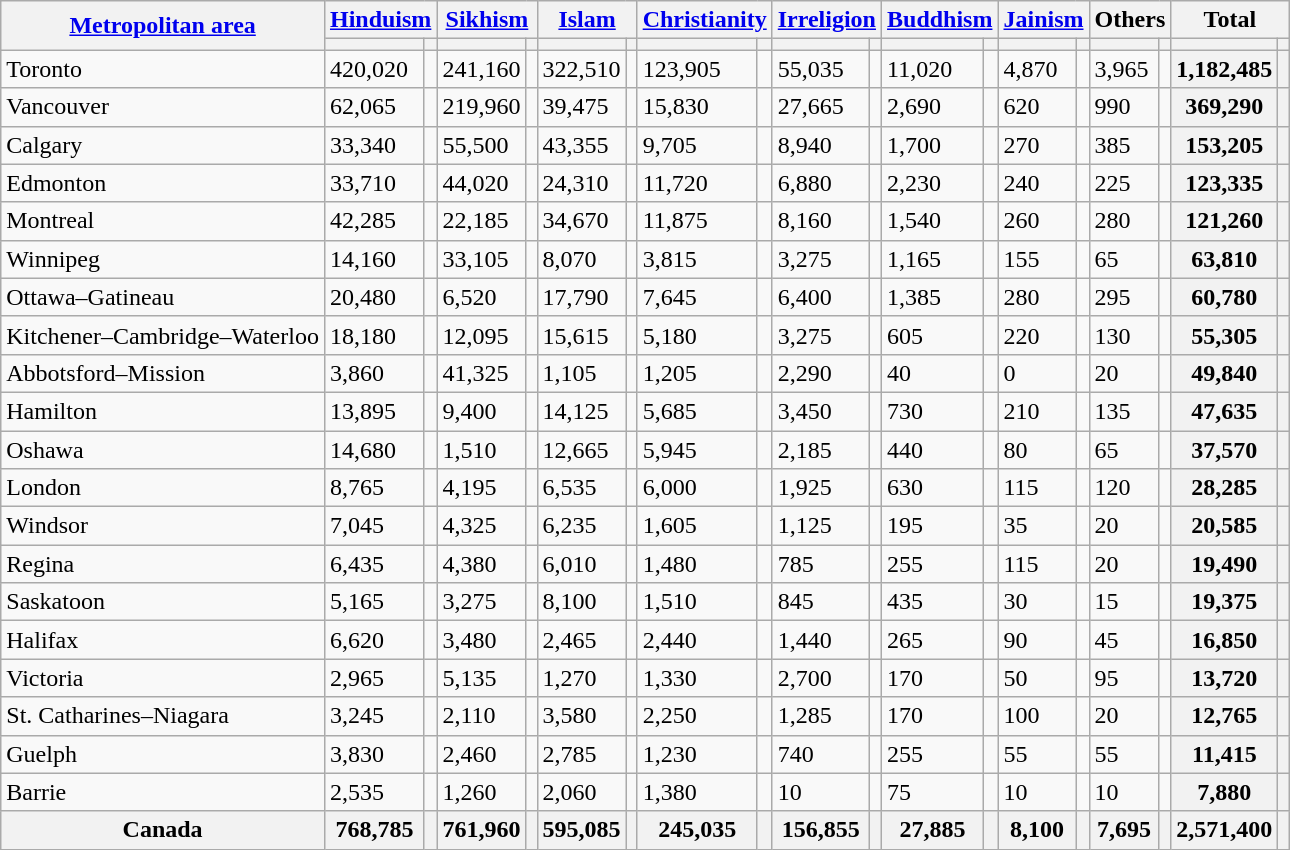<table class="wikitable sortable">
<tr>
<th rowspan="2"><a href='#'>Metropolitan area</a></th>
<th colspan="2"><a href='#'>Hinduism</a></th>
<th colspan="2"><a href='#'>Sikhism</a></th>
<th colspan="2"><a href='#'>Islam</a></th>
<th colspan="2"><a href='#'>Christianity</a></th>
<th colspan="2"><a href='#'>Irreligion</a></th>
<th colspan="2"><a href='#'>Buddhism</a></th>
<th colspan="2"><a href='#'>Jainism</a></th>
<th colspan="2">Others</th>
<th colspan="2">Total</th>
</tr>
<tr>
<th><a href='#'></a></th>
<th></th>
<th></th>
<th></th>
<th></th>
<th></th>
<th></th>
<th></th>
<th></th>
<th></th>
<th></th>
<th></th>
<th></th>
<th></th>
<th></th>
<th></th>
<th></th>
<th></th>
</tr>
<tr>
<td>Toronto</td>
<td>420,020</td>
<td></td>
<td>241,160</td>
<td></td>
<td>322,510</td>
<td></td>
<td>123,905</td>
<td></td>
<td>55,035</td>
<td></td>
<td>11,020</td>
<td></td>
<td>4,870</td>
<td></td>
<td>3,965</td>
<td></td>
<th>1,182,485</th>
<th></th>
</tr>
<tr>
<td>Vancouver</td>
<td>62,065</td>
<td></td>
<td>219,960</td>
<td></td>
<td>39,475</td>
<td></td>
<td>15,830</td>
<td></td>
<td>27,665</td>
<td></td>
<td>2,690</td>
<td></td>
<td>620</td>
<td></td>
<td>990</td>
<td></td>
<th>369,290</th>
<th></th>
</tr>
<tr>
<td>Calgary</td>
<td>33,340</td>
<td></td>
<td>55,500</td>
<td></td>
<td>43,355</td>
<td></td>
<td>9,705</td>
<td></td>
<td>8,940</td>
<td></td>
<td>1,700</td>
<td></td>
<td>270</td>
<td></td>
<td>385</td>
<td></td>
<th>153,205</th>
<th></th>
</tr>
<tr>
<td>Edmonton</td>
<td>33,710</td>
<td></td>
<td>44,020</td>
<td></td>
<td>24,310</td>
<td></td>
<td>11,720</td>
<td></td>
<td>6,880</td>
<td></td>
<td>2,230</td>
<td></td>
<td>240</td>
<td></td>
<td>225</td>
<td></td>
<th>123,335</th>
<th></th>
</tr>
<tr>
<td>Montreal</td>
<td>42,285</td>
<td></td>
<td>22,185</td>
<td></td>
<td>34,670</td>
<td></td>
<td>11,875</td>
<td></td>
<td>8,160</td>
<td></td>
<td>1,540</td>
<td></td>
<td>260</td>
<td></td>
<td>280</td>
<td></td>
<th>121,260</th>
<th></th>
</tr>
<tr>
<td>Winnipeg</td>
<td>14,160</td>
<td></td>
<td>33,105</td>
<td></td>
<td>8,070</td>
<td></td>
<td>3,815</td>
<td></td>
<td>3,275</td>
<td></td>
<td>1,165</td>
<td></td>
<td>155</td>
<td></td>
<td>65</td>
<td></td>
<th>63,810</th>
<th></th>
</tr>
<tr>
<td>Ottawa–Gatineau</td>
<td>20,480</td>
<td></td>
<td>6,520</td>
<td></td>
<td>17,790</td>
<td></td>
<td>7,645</td>
<td></td>
<td>6,400</td>
<td></td>
<td>1,385</td>
<td></td>
<td>280</td>
<td></td>
<td>295</td>
<td></td>
<th>60,780</th>
<th></th>
</tr>
<tr>
<td>Kitchener–Cambridge–Waterloo</td>
<td>18,180</td>
<td></td>
<td>12,095</td>
<td></td>
<td>15,615</td>
<td></td>
<td>5,180</td>
<td></td>
<td>3,275</td>
<td></td>
<td>605</td>
<td></td>
<td>220</td>
<td></td>
<td>130</td>
<td></td>
<th>55,305</th>
<th></th>
</tr>
<tr>
<td>Abbotsford–Mission</td>
<td>3,860</td>
<td></td>
<td>41,325</td>
<td></td>
<td>1,105</td>
<td></td>
<td>1,205</td>
<td></td>
<td>2,290</td>
<td></td>
<td>40</td>
<td></td>
<td>0</td>
<td></td>
<td>20</td>
<td></td>
<th>49,840</th>
<th></th>
</tr>
<tr>
<td>Hamilton</td>
<td>13,895</td>
<td></td>
<td>9,400</td>
<td></td>
<td>14,125</td>
<td></td>
<td>5,685</td>
<td></td>
<td>3,450</td>
<td></td>
<td>730</td>
<td></td>
<td>210</td>
<td></td>
<td>135</td>
<td></td>
<th>47,635</th>
<th></th>
</tr>
<tr>
<td>Oshawa</td>
<td>14,680</td>
<td></td>
<td>1,510</td>
<td></td>
<td>12,665</td>
<td></td>
<td>5,945</td>
<td></td>
<td>2,185</td>
<td></td>
<td>440</td>
<td></td>
<td>80</td>
<td></td>
<td>65</td>
<td></td>
<th>37,570</th>
<th></th>
</tr>
<tr>
<td>London</td>
<td>8,765</td>
<td></td>
<td>4,195</td>
<td></td>
<td>6,535</td>
<td></td>
<td>6,000</td>
<td></td>
<td>1,925</td>
<td></td>
<td>630</td>
<td></td>
<td>115</td>
<td></td>
<td>120</td>
<td></td>
<th>28,285</th>
<th></th>
</tr>
<tr>
<td>Windsor</td>
<td>7,045</td>
<td></td>
<td>4,325</td>
<td></td>
<td>6,235</td>
<td></td>
<td>1,605</td>
<td></td>
<td>1,125</td>
<td></td>
<td>195</td>
<td></td>
<td>35</td>
<td></td>
<td>20</td>
<td></td>
<th>20,585</th>
<th></th>
</tr>
<tr>
<td>Regina</td>
<td>6,435</td>
<td></td>
<td>4,380</td>
<td></td>
<td>6,010</td>
<td></td>
<td>1,480</td>
<td></td>
<td>785</td>
<td></td>
<td>255</td>
<td></td>
<td>115</td>
<td></td>
<td>20</td>
<td></td>
<th>19,490</th>
<th></th>
</tr>
<tr>
<td>Saskatoon</td>
<td>5,165</td>
<td></td>
<td>3,275</td>
<td></td>
<td>8,100</td>
<td></td>
<td>1,510</td>
<td></td>
<td>845</td>
<td></td>
<td>435</td>
<td></td>
<td>30</td>
<td></td>
<td>15</td>
<td></td>
<th>19,375</th>
<th></th>
</tr>
<tr>
<td>Halifax</td>
<td>6,620</td>
<td></td>
<td>3,480</td>
<td></td>
<td>2,465</td>
<td></td>
<td>2,440</td>
<td></td>
<td>1,440</td>
<td></td>
<td>265</td>
<td></td>
<td>90</td>
<td></td>
<td>45</td>
<td></td>
<th>16,850</th>
<th></th>
</tr>
<tr>
<td>Victoria</td>
<td>2,965</td>
<td></td>
<td>5,135</td>
<td></td>
<td>1,270</td>
<td></td>
<td>1,330</td>
<td></td>
<td>2,700</td>
<td></td>
<td>170</td>
<td></td>
<td>50</td>
<td></td>
<td>95</td>
<td></td>
<th>13,720</th>
<th></th>
</tr>
<tr>
<td>St. Catharines–Niagara</td>
<td>3,245</td>
<td></td>
<td>2,110</td>
<td></td>
<td>3,580</td>
<td></td>
<td>2,250</td>
<td></td>
<td>1,285</td>
<td></td>
<td>170</td>
<td></td>
<td>100</td>
<td></td>
<td>20</td>
<td></td>
<th>12,765</th>
<th></th>
</tr>
<tr>
<td>Guelph</td>
<td>3,830</td>
<td></td>
<td>2,460</td>
<td></td>
<td>2,785</td>
<td></td>
<td>1,230</td>
<td></td>
<td>740</td>
<td></td>
<td>255</td>
<td></td>
<td>55</td>
<td></td>
<td>55</td>
<td></td>
<th>11,415</th>
<th></th>
</tr>
<tr>
<td>Barrie</td>
<td>2,535</td>
<td></td>
<td>1,260</td>
<td></td>
<td>2,060</td>
<td></td>
<td>1,380</td>
<td></td>
<td>10</td>
<td></td>
<td>75</td>
<td></td>
<td>10</td>
<td></td>
<td>10</td>
<td></td>
<th>7,880</th>
<th></th>
</tr>
<tr>
<th>Canada</th>
<th>768,785</th>
<th></th>
<th>761,960</th>
<th></th>
<th>595,085</th>
<th></th>
<th>245,035</th>
<th></th>
<th>156,855</th>
<th></th>
<th>27,885</th>
<th></th>
<th>8,100</th>
<th></th>
<th>7,695</th>
<th></th>
<th>2,571,400</th>
<th></th>
</tr>
</table>
